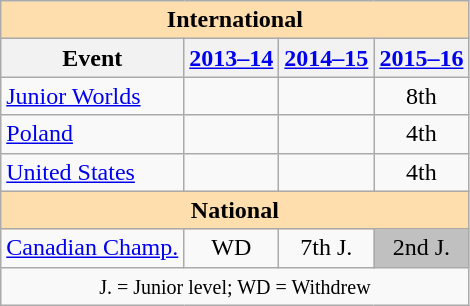<table class="wikitable" style="text-align:center">
<tr>
<th style="background-color: #ffdead; " colspan=4 align=center>International</th>
</tr>
<tr>
<th>Event</th>
<th><a href='#'>2013–14</a></th>
<th><a href='#'>2014–15</a></th>
<th><a href='#'>2015–16</a></th>
</tr>
<tr>
<td align=left><a href='#'>Junior Worlds</a></td>
<td></td>
<td></td>
<td>8th</td>
</tr>
<tr>
<td align=left> <a href='#'>Poland</a></td>
<td></td>
<td></td>
<td>4th</td>
</tr>
<tr>
<td align=left> <a href='#'>United States</a></td>
<td></td>
<td></td>
<td>4th</td>
</tr>
<tr>
<th style="background-color: #ffdead; " colspan=4 align=center>National</th>
</tr>
<tr>
<td align=left><a href='#'>Canadian Champ.</a></td>
<td>WD</td>
<td>7th J.</td>
<td bgcolor=silver>2nd J.</td>
</tr>
<tr>
<td colspan=4 align=center><small> J. = Junior level; WD = Withdrew </small></td>
</tr>
</table>
